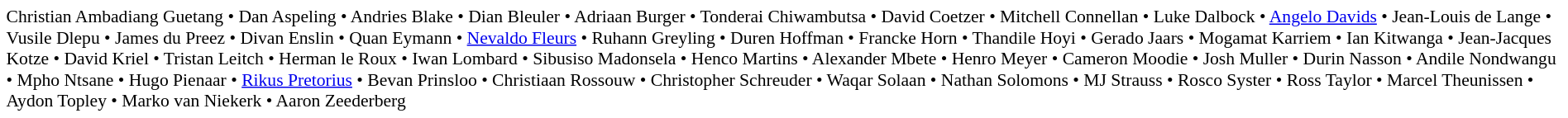<table cellpadding="2" style="border: 1px solid white; font-size:90%;">
<tr>
<td style="text-align:left;">Christian Ambadiang Guetang • Dan Aspeling • Andries Blake • Dian Bleuler • Adriaan Burger • Tonderai Chiwambutsa • David Coetzer • Mitchell Connellan • Luke Dalbock • <a href='#'>Angelo Davids</a> • Jean-Louis de Lange • Vusile Dlepu • James du Preez • Divan Enslin • Quan Eymann • <a href='#'>Nevaldo Fleurs</a> • Ruhann Greyling • Duren Hoffman • Francke Horn • Thandile Hoyi • Gerado Jaars • Mogamat Karriem • Ian Kitwanga • Jean-Jacques Kotze • David Kriel • Tristan Leitch • Herman le Roux • Iwan Lombard • Sibusiso Madonsela • Henco Martins • Alexander Mbete • Henro Meyer • Cameron Moodie • Josh Muller • Durin Nasson • Andile Nondwangu • Mpho Ntsane • Hugo Pienaar • <a href='#'>Rikus Pretorius</a> • Bevan Prinsloo • Christiaan Rossouw • Christopher Schreuder • Waqar Solaan • Nathan Solomons • MJ Strauss • Rosco Syster • Ross Taylor • Marcel Theunissen • Aydon Topley • Marko van Niekerk • Aaron Zeederberg</td>
</tr>
</table>
